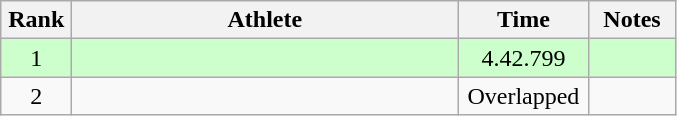<table class=wikitable style="text-align:center">
<tr>
<th width=40>Rank</th>
<th width=250>Athlete</th>
<th width=80>Time</th>
<th width=50>Notes</th>
</tr>
<tr bgcolor="ccffcc">
<td>1</td>
<td align=left></td>
<td>4.42.799</td>
<td></td>
</tr>
<tr>
<td>2</td>
<td align=left></td>
<td>Overlapped</td>
<td></td>
</tr>
</table>
